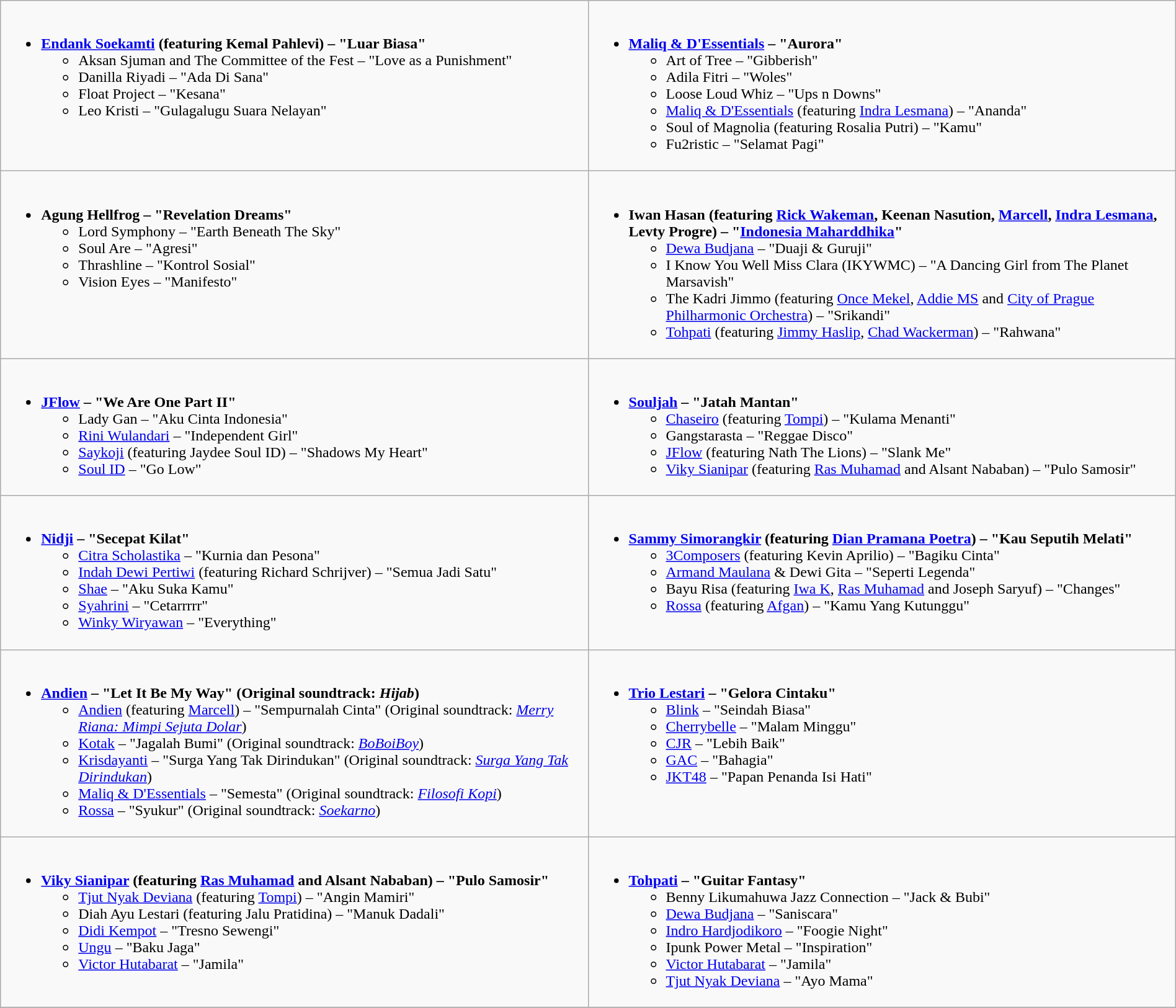<table class="wikitable" style="width:100%">
<tr>
<td valign="top" width="50%"><br><ul><li><strong><a href='#'>Endank Soekamti</a> (featuring Kemal Pahlevi) – "Luar Biasa"</strong><ul><li>Aksan Sjuman and The Committee of the Fest – "Love as a Punishment"</li><li>Danilla Riyadi – "Ada Di Sana"</li><li>Float Project – "Kesana"</li><li>Leo Kristi – "Gulagalugu Suara Nelayan"</li></ul></li></ul></td>
<td valign="top" width="50%"><br><ul><li><strong><a href='#'>Maliq & D'Essentials</a> – "Aurora"</strong><ul><li>Art of Tree – "Gibberish"</li><li>Adila Fitri – "Woles"</li><li>Loose Loud Whiz – "Ups n Downs"</li><li><a href='#'>Maliq & D'Essentials</a> (featuring <a href='#'>Indra Lesmana</a>) – "Ananda"</li><li>Soul of Magnolia (featuring Rosalia Putri) – "Kamu"</li><li>Fu2ristic – "Selamat Pagi"</li></ul></li></ul></td>
</tr>
<tr>
<td valign="top" width="50%"><br><ul><li><strong>Agung Hellfrog – "Revelation Dreams"</strong><ul><li>Lord Symphony – "Earth Beneath The Sky"</li><li>Soul Are – "Agresi"</li><li>Thrashline – "Kontrol Sosial"</li><li>Vision Eyes – "Manifesto"</li></ul></li></ul></td>
<td valign="top" width="50%"><br><ul><li><strong>Iwan Hasan (featuring <a href='#'>Rick Wakeman</a>, Keenan Nasution, <a href='#'>Marcell</a>, <a href='#'>Indra Lesmana</a>, Levty Progre) – "<a href='#'>Indonesia Maharddhika</a>"</strong><ul><li><a href='#'>Dewa Budjana</a> – "Duaji & Guruji"</li><li>I Know You Well Miss Clara (IKYWMC) – "A Dancing Girl from The Planet Marsavish"</li><li>The Kadri Jimmo (featuring <a href='#'>Once Mekel</a>, <a href='#'>Addie MS</a> and <a href='#'>City of Prague Philharmonic Orchestra</a>) – "Srikandi"</li><li><a href='#'>Tohpati</a> (featuring <a href='#'>Jimmy Haslip</a>, <a href='#'>Chad Wackerman</a>) – "Rahwana"</li></ul></li></ul></td>
</tr>
<tr>
<td valign="top" width="50%"><br><ul><li><strong><a href='#'>JFlow</a> – "We Are One Part II"</strong><ul><li>Lady Gan – "Aku Cinta Indonesia"</li><li><a href='#'>Rini Wulandari</a> – "Independent Girl"</li><li><a href='#'>Saykoji</a> (featuring Jaydee Soul ID) – "Shadows My Heart"</li><li><a href='#'>Soul ID</a> – "Go Low"</li></ul></li></ul></td>
<td valign="top" width="50%"><br><ul><li><strong><a href='#'>Souljah</a> – "Jatah Mantan"</strong><ul><li><a href='#'>Chaseiro</a> (featuring <a href='#'>Tompi</a>) – "Kulama Menanti"</li><li>Gangstarasta – "Reggae Disco"</li><li><a href='#'>JFlow</a> (featuring Nath The Lions) – "Slank Me"</li><li><a href='#'>Viky Sianipar</a> (featuring <a href='#'>Ras Muhamad</a> and Alsant Nababan) – "Pulo Samosir"</li></ul></li></ul></td>
</tr>
<tr>
<td valign="top" width="50%"><br><ul><li><strong><a href='#'>Nidji</a> – "Secepat Kilat"</strong><ul><li><a href='#'>Citra Scholastika</a> – "Kurnia dan Pesona"</li><li><a href='#'>Indah Dewi Pertiwi</a> (featuring Richard Schrijver) – "Semua Jadi Satu"</li><li><a href='#'>Shae</a> – "Aku Suka Kamu"</li><li><a href='#'>Syahrini</a> – "Cetarrrrr"</li><li><a href='#'>Winky Wiryawan</a> – "Everything"</li></ul></li></ul></td>
<td valign="top" width="50%"><br><ul><li><strong><a href='#'>Sammy Simorangkir</a> (featuring <a href='#'>Dian Pramana Poetra</a>) – "Kau Seputih Melati"</strong><ul><li><a href='#'>3Composers</a> (featuring Kevin Aprilio) – "Bagiku Cinta"</li><li><a href='#'>Armand Maulana</a> & Dewi Gita – "Seperti Legenda"</li><li>Bayu Risa (featuring <a href='#'>Iwa K</a>, <a href='#'>Ras Muhamad</a> and Joseph Saryuf) – "Changes"</li><li><a href='#'>Rossa</a> (featuring <a href='#'>Afgan</a>) – "Kamu Yang Kutunggu"</li></ul></li></ul></td>
</tr>
<tr>
<td valign="top" width="50%"><br><ul><li><strong><a href='#'>Andien</a> – "Let It Be My Way" (Original soundtrack: <em>Hijab</em>)</strong><ul><li><a href='#'>Andien</a> (featuring <a href='#'>Marcell</a>) – "Sempurnalah Cinta" (Original soundtrack: <em><a href='#'>Merry Riana: Mimpi Sejuta Dolar</a></em>)</li><li><a href='#'>Kotak</a> – "Jagalah Bumi" (Original soundtrack: <em><a href='#'>BoBoiBoy</a></em>)</li><li><a href='#'>Krisdayanti</a> – "Surga Yang Tak Dirindukan" (Original soundtrack: <em><a href='#'>Surga Yang Tak Dirindukan</a></em>)</li><li><a href='#'>Maliq & D'Essentials</a> – "Semesta" (Original soundtrack: <em><a href='#'>Filosofi Kopi</a></em>)</li><li><a href='#'>Rossa</a> – "Syukur" (Original soundtrack: <em><a href='#'>Soekarno</a></em>)</li></ul></li></ul></td>
<td valign="top" width="50%"><br><ul><li><strong><a href='#'>Trio Lestari</a> – "Gelora Cintaku"</strong><ul><li><a href='#'>Blink</a> – "Seindah Biasa"</li><li><a href='#'>Cherrybelle</a> – "Malam Minggu"</li><li><a href='#'>CJR</a> – "Lebih Baik"</li><li><a href='#'>GAC</a> – "Bahagia"</li><li><a href='#'>JKT48</a> – "Papan Penanda Isi Hati"</li></ul></li></ul></td>
</tr>
<tr>
<td valign="top" width="50%"><br><ul><li><strong><a href='#'>Viky Sianipar</a> (featuring <a href='#'>Ras Muhamad</a> and Alsant Nababan) – "Pulo Samosir"</strong><ul><li><a href='#'>Tjut Nyak Deviana</a> (featuring <a href='#'>Tompi</a>) – "Angin Mamiri"</li><li>Diah Ayu Lestari (featuring Jalu Pratidina) – "Manuk Dadali"</li><li><a href='#'>Didi Kempot</a> – "Tresno Sewengi"</li><li><a href='#'>Ungu</a> – "Baku Jaga"</li><li><a href='#'>Victor Hutabarat</a> – "Jamila"</li></ul></li></ul></td>
<td valign="top" width="50%"><br><ul><li><strong><a href='#'>Tohpati</a> – "Guitar Fantasy"</strong><ul><li>Benny Likumahuwa Jazz Connection – "Jack & Bubi"</li><li><a href='#'>Dewa Budjana</a> – "Saniscara"</li><li><a href='#'>Indro Hardjodikoro</a> – "Foogie Night"</li><li>Ipunk Power Metal – "Inspiration"</li><li><a href='#'>Victor Hutabarat</a> – "Jamila"</li><li><a href='#'>Tjut Nyak Deviana</a> – "Ayo Mama"</li></ul></li></ul></td>
</tr>
<tr>
</tr>
</table>
